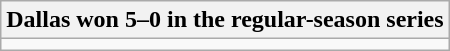<table class="wikitable collapsible collapsed">
<tr>
<th>Dallas won 5–0 in the regular-season series</th>
</tr>
<tr>
<td></td>
</tr>
</table>
